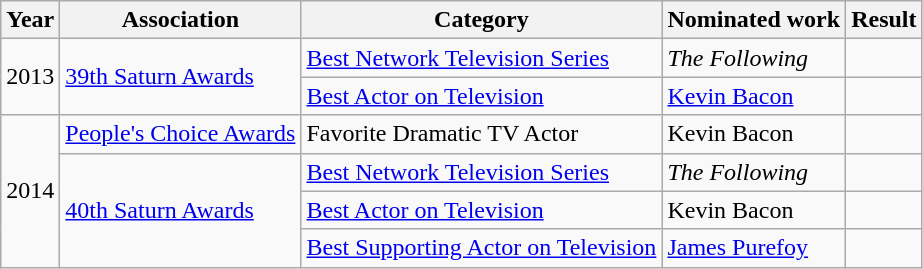<table class="wikitable">
<tr>
<th>Year</th>
<th>Association</th>
<th>Category</th>
<th>Nominated work</th>
<th>Result</th>
</tr>
<tr>
<td rowspan="2">2013</td>
<td rowspan="2"><a href='#'>39th Saturn Awards</a></td>
<td><a href='#'>Best Network Television Series</a></td>
<td><em>The Following</em></td>
<td></td>
</tr>
<tr>
<td><a href='#'>Best Actor on Television</a></td>
<td><a href='#'>Kevin Bacon</a></td>
<td></td>
</tr>
<tr>
<td rowspan="4">2014</td>
<td><a href='#'>People's Choice Awards</a></td>
<td>Favorite Dramatic TV Actor</td>
<td>Kevin Bacon</td>
<td></td>
</tr>
<tr>
<td rowspan="3"><a href='#'>40th Saturn Awards</a></td>
<td><a href='#'>Best Network Television Series</a></td>
<td><em>The Following</em></td>
<td></td>
</tr>
<tr>
<td><a href='#'>Best Actor on Television</a></td>
<td>Kevin Bacon</td>
<td></td>
</tr>
<tr>
<td><a href='#'>Best Supporting Actor on Television</a></td>
<td><a href='#'>James Purefoy</a></td>
<td></td>
</tr>
</table>
